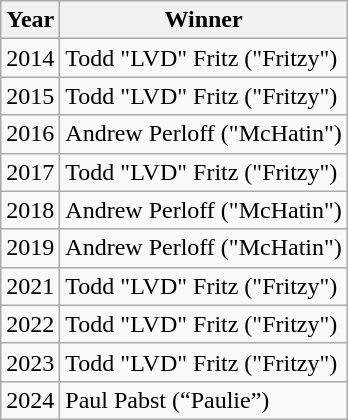<table class="wikitable sortable">
<tr>
<th>Year</th>
<th>Winner</th>
</tr>
<tr>
<td>2014</td>
<td>Todd "LVD" Fritz ("Fritzy")</td>
</tr>
<tr>
<td>2015</td>
<td>Todd "LVD" Fritz ("Fritzy")</td>
</tr>
<tr>
<td>2016</td>
<td>Andrew Perloff ("McHatin")</td>
</tr>
<tr>
<td>2017</td>
<td>Todd "LVD" Fritz ("Fritzy")</td>
</tr>
<tr>
<td>2018</td>
<td>Andrew Perloff ("McHatin")</td>
</tr>
<tr>
<td>2019</td>
<td>Andrew Perloff ("McHatin")</td>
</tr>
<tr>
<td>2021</td>
<td>Todd "LVD" Fritz ("Fritzy")</td>
</tr>
<tr>
<td>2022</td>
<td>Todd "LVD" Fritz ("Fritzy")</td>
</tr>
<tr>
<td>2023</td>
<td>Todd "LVD" Fritz ("Fritzy")</td>
</tr>
<tr>
<td>2024</td>
<td>Paul Pabst (“Paulie”)</td>
</tr>
</table>
